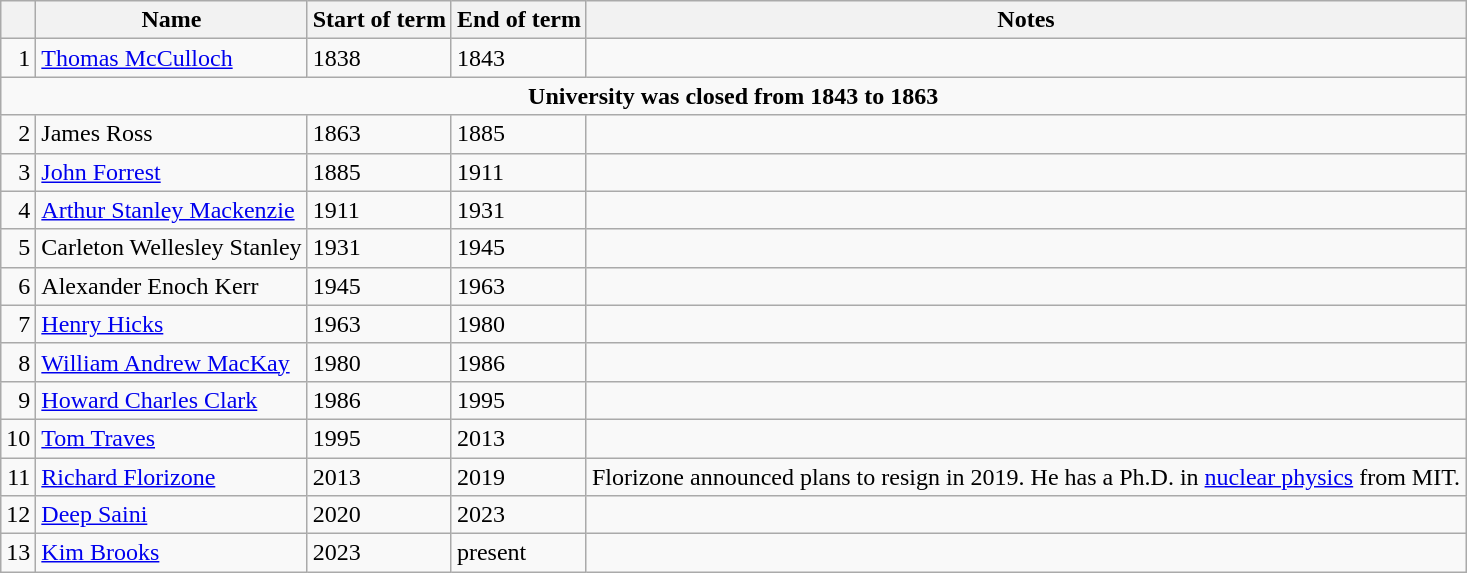<table class="sortable wikitable">
<tr>
<th></th>
<th>Name</th>
<th>Start of term</th>
<th>End of term</th>
<th>Notes</th>
</tr>
<tr>
<td style="text-align: right;">1</td>
<td><a href='#'>Thomas McCulloch</a></td>
<td>1838</td>
<td>1843</td>
<td></td>
</tr>
<tr>
<td colspan=5 style="text-align: center; font-style: bold;"><strong>University was closed from 1843 to 1863</strong></td>
</tr>
<tr>
<td style="text-align: right;">2</td>
<td>James Ross</td>
<td>1863</td>
<td>1885</td>
<td></td>
</tr>
<tr>
<td style="text-align: right;">3</td>
<td><a href='#'>John Forrest</a></td>
<td>1885</td>
<td>1911</td>
<td></td>
</tr>
<tr>
<td style="text-align: right;">4</td>
<td><a href='#'>Arthur Stanley Mackenzie</a></td>
<td>1911</td>
<td>1931</td>
<td></td>
</tr>
<tr>
<td style="text-align: right;">5</td>
<td>Carleton Wellesley Stanley</td>
<td>1931</td>
<td>1945</td>
<td></td>
</tr>
<tr>
<td style="text-align: right;">6</td>
<td>Alexander Enoch Kerr</td>
<td>1945</td>
<td>1963</td>
<td></td>
</tr>
<tr>
<td style="text-align: right;">7</td>
<td><a href='#'>Henry Hicks</a></td>
<td>1963</td>
<td>1980</td>
<td></td>
</tr>
<tr>
<td style="text-align: right;">8</td>
<td><a href='#'>William Andrew MacKay</a></td>
<td>1980</td>
<td>1986</td>
<td></td>
</tr>
<tr>
<td style="text-align: right;">9</td>
<td><a href='#'>Howard Charles Clark</a></td>
<td>1986</td>
<td>1995</td>
<td></td>
</tr>
<tr>
<td style="text-align: right;">10</td>
<td><a href='#'>Tom Traves</a></td>
<td>1995</td>
<td>2013</td>
<td></td>
</tr>
<tr>
<td style="text-align: right;">11</td>
<td><a href='#'>Richard Florizone</a></td>
<td>2013</td>
<td>2019</td>
<td>Florizone announced plans to resign in 2019. He has a Ph.D. in <a href='#'>nuclear physics</a> from MIT.</td>
</tr>
<tr>
<td style="text-align: right;">12</td>
<td><a href='#'>Deep Saini</a></td>
<td>2020</td>
<td>2023</td>
<td></td>
</tr>
<tr>
<td style="text-align: right;">13</td>
<td><a href='#'>Kim Brooks</a></td>
<td>2023</td>
<td>present</td>
<td></td>
</tr>
</table>
